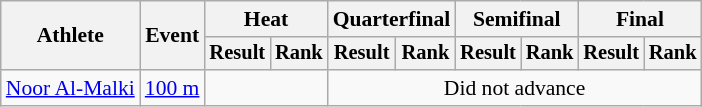<table class="wikitable" style="font-size:90%">
<tr>
<th rowspan="2">Athlete</th>
<th rowspan="2">Event</th>
<th colspan="2">Heat</th>
<th colspan="2">Quarterfinal</th>
<th colspan="2">Semifinal</th>
<th colspan="2">Final</th>
</tr>
<tr style="font-size:95%">
<th scope="col">Result</th>
<th scope="col">Rank</th>
<th scope="col">Result</th>
<th scope="col">Rank</th>
<th scope="col">Result</th>
<th scope="col">Rank</th>
<th scope="col">Result</th>
<th scope="col">Rank</th>
</tr>
<tr align=center>
<td align=left><a href='#'>Noor Al-Malki</a></td>
<td align=left><a href='#'>100 m</a></td>
<td colspan=2></td>
<td colspan=6>Did not advance</td>
</tr>
</table>
